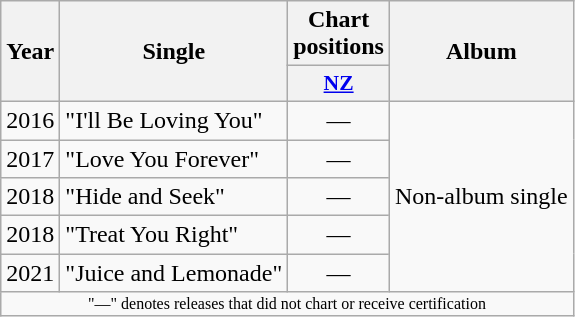<table class="wikitable" style="text-align:center;">
<tr>
<th rowspan="2">Year</th>
<th rowspan="2">Single</th>
<th>Chart positions</th>
<th rowspan="2">Album</th>
</tr>
<tr style="font-size:90%;">
<th width="40"><a href='#'>NZ</a></th>
</tr>
<tr>
<td>2016</td>
<td align="left">"I'll Be Loving You"</td>
<td style="text-align:center;">—</td>
<td rowspan="5">Non-album single</td>
</tr>
<tr>
<td>2017</td>
<td align="left">"Love You Forever"</td>
<td style="text-align:center;">—</td>
</tr>
<tr>
<td>2018</td>
<td align="left">"Hide and Seek"</td>
<td style="text-align:center;">—</td>
</tr>
<tr>
<td>2018</td>
<td align="left">"Treat You Right"</td>
<td style="text-align:center;">—</td>
</tr>
<tr>
<td>2021</td>
<td align="left">"Juice and Lemonade"</td>
<td style="text-align:center;">—</td>
</tr>
<tr>
<td colspan="5" style="text-align:center; font-size:8pt;">"—" denotes releases that did not chart or receive certification</td>
</tr>
</table>
